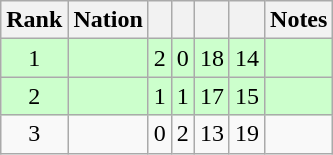<table class="wikitable sortable" style="text-align: center;">
<tr>
<th>Rank</th>
<th>Nation</th>
<th></th>
<th></th>
<th></th>
<th></th>
<th>Notes</th>
</tr>
<tr style="background:#cfc;">
<td>1</td>
<td align=left></td>
<td>2</td>
<td>0</td>
<td>18</td>
<td>14</td>
<td></td>
</tr>
<tr style="background:#cfc;">
<td>2</td>
<td align=left></td>
<td>1</td>
<td>1</td>
<td>17</td>
<td>15</td>
<td></td>
</tr>
<tr>
<td>3</td>
<td align=left></td>
<td>0</td>
<td>2</td>
<td>13</td>
<td>19</td>
<td></td>
</tr>
</table>
